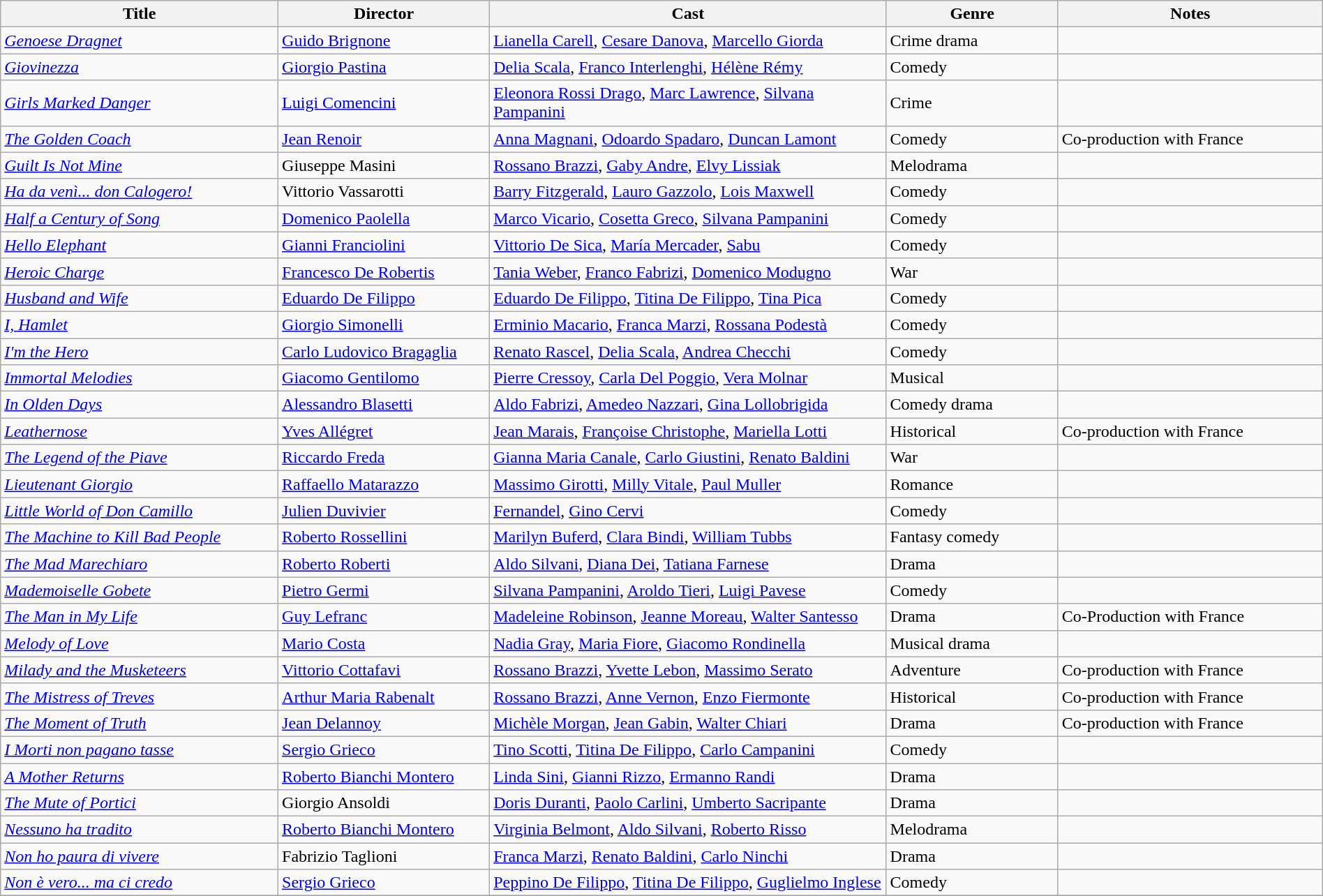<table class="wikitable" style="width:100%;">
<tr>
<th style="width:21%;">Title</th>
<th style="width:16%;">Director</th>
<th style="width:30%;">Cast</th>
<th style="width:13%;">Genre</th>
<th style="width:20%;">Notes</th>
</tr>
<tr>
<td><em><a href='#'>Genoese Dragnet</a></em></td>
<td><a href='#'>Guido Brignone</a></td>
<td><a href='#'>Lianella Carell</a>, <a href='#'>Cesare Danova</a>, <a href='#'>Marcello Giorda</a></td>
<td>Crime drama</td>
<td></td>
</tr>
<tr>
<td><em><a href='#'>Giovinezza</a></em></td>
<td><a href='#'>Giorgio Pastina</a></td>
<td><a href='#'>Delia Scala</a>, <a href='#'>Franco Interlenghi</a>, <a href='#'>Hélène Rémy</a></td>
<td>Comedy</td>
<td></td>
</tr>
<tr>
<td><em><a href='#'>Girls Marked Danger</a></em></td>
<td><a href='#'>Luigi Comencini</a></td>
<td><a href='#'>Eleonora Rossi Drago</a>, <a href='#'>Marc Lawrence</a>, <a href='#'>Silvana Pampanini</a></td>
<td>Crime</td>
<td></td>
</tr>
<tr>
<td><em><a href='#'>The Golden Coach</a></em></td>
<td><a href='#'>Jean Renoir</a></td>
<td><a href='#'>Anna Magnani</a>, <a href='#'>Odoardo Spadaro</a>, <a href='#'>Duncan Lamont</a></td>
<td>Comedy</td>
<td>Co-production with France</td>
</tr>
<tr>
<td><em><a href='#'>Guilt Is Not Mine</a></em></td>
<td>Giuseppe Masini</td>
<td><a href='#'>Rossano Brazzi</a>, <a href='#'>Gaby Andre</a>, <a href='#'>Elvy Lissiak</a></td>
<td>Melodrama</td>
<td></td>
</tr>
<tr>
<td><em><a href='#'>Ha da venì... don Calogero!</a></em></td>
<td>Vittorio Vassarotti</td>
<td><a href='#'>Barry Fitzgerald</a>, <a href='#'>Lauro Gazzolo</a>, <a href='#'>Lois Maxwell</a></td>
<td>Comedy</td>
<td></td>
</tr>
<tr>
<td><em><a href='#'>Half a Century of Song</a></em></td>
<td><a href='#'>Domenico Paolella</a></td>
<td><a href='#'>Marco Vicario</a>, <a href='#'>Cosetta Greco</a>, <a href='#'>Silvana Pampanini</a></td>
<td>Comedy</td>
<td></td>
</tr>
<tr>
<td><em><a href='#'>Hello Elephant</a></em></td>
<td><a href='#'>Gianni Franciolini</a></td>
<td><a href='#'>Vittorio De Sica</a>, <a href='#'>María Mercader</a>, <a href='#'>Sabu</a></td>
<td>Comedy</td>
<td></td>
</tr>
<tr>
<td><em><a href='#'>Heroic Charge</a></em></td>
<td><a href='#'>Francesco De Robertis</a></td>
<td><a href='#'>Tania Weber</a>, <a href='#'>Franco Fabrizi</a>, <a href='#'>Domenico Modugno</a></td>
<td>War</td>
<td></td>
</tr>
<tr>
<td><em><a href='#'>Husband and Wife</a></em></td>
<td><a href='#'>Eduardo De Filippo</a></td>
<td><a href='#'>Eduardo De Filippo</a>, <a href='#'>Titina De Filippo</a>, <a href='#'>Tina Pica</a></td>
<td>Comedy</td>
<td></td>
</tr>
<tr>
<td><em><a href='#'>I, Hamlet</a></em></td>
<td><a href='#'>Giorgio Simonelli</a></td>
<td><a href='#'>Erminio Macario</a>, <a href='#'>Franca Marzi</a>, <a href='#'>Rossana Podestà</a></td>
<td>Comedy</td>
<td></td>
</tr>
<tr>
<td><em><a href='#'>I'm the Hero</a></em></td>
<td><a href='#'>Carlo Ludovico Bragaglia</a></td>
<td><a href='#'>Renato Rascel</a>, <a href='#'>Delia Scala</a>, <a href='#'>Andrea Checchi</a></td>
<td>Comedy</td>
<td></td>
</tr>
<tr>
<td><em><a href='#'>Immortal Melodies</a></em></td>
<td><a href='#'>Giacomo Gentilomo</a></td>
<td><a href='#'>Pierre Cressoy</a>, <a href='#'>Carla Del Poggio</a>, <a href='#'>Vera Molnar</a></td>
<td>Musical</td>
<td></td>
</tr>
<tr>
<td><em><a href='#'>In Olden Days</a></em></td>
<td><a href='#'>Alessandro Blasetti</a></td>
<td><a href='#'>Aldo Fabrizi</a>, <a href='#'>Amedeo Nazzari</a>, <a href='#'>Gina Lollobrigida</a></td>
<td>Comedy drama</td>
<td></td>
</tr>
<tr>
<td><em><a href='#'>Leathernose</a></em></td>
<td><a href='#'>Yves Allégret</a></td>
<td><a href='#'>Jean Marais</a>, <a href='#'>Françoise Christophe</a>, <a href='#'>Mariella Lotti</a></td>
<td>Historical</td>
<td>Co-production with France</td>
</tr>
<tr>
<td><em><a href='#'>The Legend of the Piave</a></em></td>
<td><a href='#'>Riccardo Freda</a></td>
<td><a href='#'>Gianna Maria Canale</a>, <a href='#'>Carlo Giustini</a>, <a href='#'>Renato Baldini</a></td>
<td>War</td>
<td></td>
</tr>
<tr>
<td><em><a href='#'>Lieutenant Giorgio</a></em></td>
<td><a href='#'>Raffaello Matarazzo</a></td>
<td><a href='#'>Massimo Girotti</a>, <a href='#'>Milly Vitale</a>, <a href='#'>Paul Muller</a></td>
<td>Romance</td>
<td></td>
</tr>
<tr>
<td><em><a href='#'>Little World of Don Camillo</a></em></td>
<td><a href='#'>Julien Duvivier</a></td>
<td><a href='#'>Fernandel</a>, <a href='#'>Gino Cervi</a></td>
<td>Comedy</td>
<td></td>
</tr>
<tr>
<td><em><a href='#'>The Machine to Kill Bad People</a></em></td>
<td><a href='#'>Roberto Rossellini</a></td>
<td><a href='#'>Marilyn Buferd</a>, <a href='#'>Clara Bindi</a>, <a href='#'>William Tubbs</a></td>
<td>Fantasy comedy</td>
<td></td>
</tr>
<tr>
<td><em><a href='#'>The Mad Marechiaro</a></em></td>
<td><a href='#'>Roberto Roberti</a></td>
<td><a href='#'>Aldo Silvani</a>, <a href='#'>Diana Dei</a>, <a href='#'>Tatiana Farnese</a></td>
<td>Drama</td>
<td></td>
</tr>
<tr>
<td><em><a href='#'>Mademoiselle Gobete</a></em></td>
<td><a href='#'>Pietro Germi</a></td>
<td><a href='#'>Silvana Pampanini</a>, <a href='#'>Aroldo Tieri</a>, <a href='#'>Luigi Pavese</a></td>
<td>Comedy</td>
<td></td>
</tr>
<tr>
<td><em><a href='#'>The Man in My Life</a></em></td>
<td><a href='#'>Guy Lefranc</a></td>
<td><a href='#'>Madeleine Robinson</a>, <a href='#'>Jeanne Moreau</a>, <a href='#'>Walter Santesso</a></td>
<td>Drama</td>
<td>Co-Production with France</td>
</tr>
<tr>
<td><em><a href='#'>Melody of Love</a></em></td>
<td><a href='#'>Mario Costa</a></td>
<td><a href='#'>Nadia Gray</a>, <a href='#'>Maria Fiore</a>, <a href='#'>Giacomo Rondinella</a></td>
<td>Musical drama</td>
<td></td>
</tr>
<tr>
<td><em><a href='#'>Milady and the Musketeers</a></em></td>
<td><a href='#'>Vittorio Cottafavi</a></td>
<td><a href='#'>Rossano Brazzi</a>, <a href='#'>Yvette Lebon</a>, <a href='#'>Massimo Serato</a></td>
<td>Adventure</td>
<td>Co-production with France</td>
</tr>
<tr>
<td><em><a href='#'>The Mistress of Treves</a></em></td>
<td><a href='#'>Arthur Maria Rabenalt</a></td>
<td><a href='#'>Rossano Brazzi</a>, <a href='#'>Anne Vernon</a>, <a href='#'>Enzo Fiermonte</a></td>
<td>Historical</td>
<td>Co-production with France</td>
</tr>
<tr>
<td><em><a href='#'>The Moment of Truth</a></em></td>
<td><a href='#'>Jean Delannoy</a></td>
<td><a href='#'>Michèle Morgan</a>, <a href='#'>Jean Gabin</a>, <a href='#'>Walter Chiari</a></td>
<td>Drama</td>
<td>Co-production with France</td>
</tr>
<tr>
<td><em><a href='#'>I Morti non pagano tasse</a></em></td>
<td><a href='#'>Sergio Grieco</a></td>
<td><a href='#'>Tino Scotti</a>, <a href='#'>Titina De Filippo</a>, <a href='#'>Carlo Campanini</a></td>
<td>Comedy</td>
<td></td>
</tr>
<tr>
<td><em><a href='#'>A Mother Returns</a></em></td>
<td><a href='#'>Roberto Bianchi Montero</a></td>
<td><a href='#'>Linda Sini</a>, <a href='#'>Gianni Rizzo</a>, <a href='#'>Ermanno Randi</a></td>
<td>Drama</td>
<td></td>
</tr>
<tr>
<td><em><a href='#'>The Mute of Portici</a></em></td>
<td>Giorgio Ansoldi</td>
<td><a href='#'>Doris Duranti</a>, <a href='#'>Paolo Carlini</a>, <a href='#'>Umberto Sacripante</a></td>
<td>Drama</td>
<td></td>
</tr>
<tr>
<td><em><a href='#'>Nessuno ha tradito</a></em></td>
<td><a href='#'>Roberto Bianchi Montero</a></td>
<td><a href='#'>Virginia Belmont</a>, <a href='#'>Aldo Silvani</a>, <a href='#'>Roberto Risso</a></td>
<td>Melodrama</td>
<td></td>
</tr>
<tr>
<td><em><a href='#'>Non ho paura di vivere</a></em></td>
<td>Fabrizio Taglioni</td>
<td><a href='#'>Franca Marzi</a>, <a href='#'>Renato Baldini</a>, <a href='#'>Carlo Ninchi</a></td>
<td>Drama</td>
<td></td>
</tr>
<tr>
<td><em><a href='#'>Non è vero... ma ci credo</a></em></td>
<td><a href='#'>Sergio Grieco</a></td>
<td><a href='#'>Peppino De Filippo</a>, <a href='#'>Titina De Filippo</a>, <a href='#'>Guglielmo Inglese</a></td>
<td>Comedy</td>
<td></td>
</tr>
<tr>
</tr>
</table>
